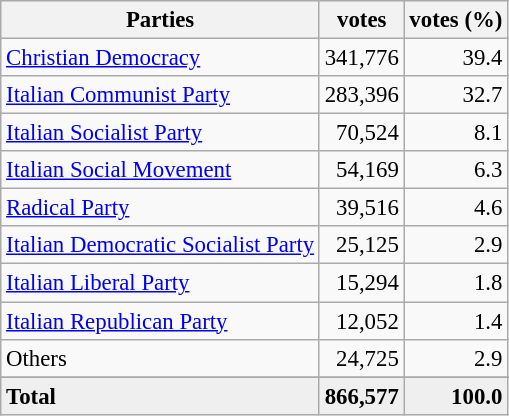<table class="wikitable" style="font-size:95%">
<tr bgcolor="EFEFEF">
<th>Parties</th>
<th>votes</th>
<th>votes (%)</th>
</tr>
<tr>
<td><a href='#'>Christian Democracy</a></td>
<td align=right>341,776</td>
<td align=right>39.4</td>
</tr>
<tr>
<td><a href='#'>Italian Communist Party</a></td>
<td align=right>283,396</td>
<td align=right>32.7</td>
</tr>
<tr>
<td><a href='#'>Italian Socialist Party</a></td>
<td align=right>70,524</td>
<td align=right>8.1</td>
</tr>
<tr>
<td><a href='#'>Italian Social Movement</a></td>
<td align=right>54,169</td>
<td align=right>6.3</td>
</tr>
<tr>
<td><a href='#'>Radical Party</a></td>
<td align=right>39,516</td>
<td align=right>4.6</td>
</tr>
<tr>
<td><a href='#'>Italian Democratic Socialist Party</a></td>
<td align=right>25,125</td>
<td align=right>2.9</td>
</tr>
<tr>
<td><a href='#'>Italian Liberal Party</a></td>
<td align=right>15,294</td>
<td align=right>1.8</td>
</tr>
<tr>
<td><a href='#'>Italian Republican Party</a></td>
<td align=right>12,052</td>
<td align=right>1.4</td>
</tr>
<tr>
<td>Others</td>
<td align=right>24,725</td>
<td align=right>2.9</td>
</tr>
<tr>
</tr>
<tr bgcolor="EFEFEF">
<td><strong>Total</strong></td>
<td align=right><strong>866,577</strong></td>
<td align=right><strong>100.0</strong></td>
</tr>
</table>
